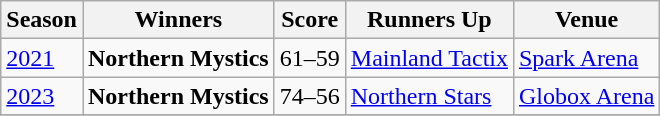<table class="wikitable collapsible">
<tr>
<th>Season</th>
<th>Winners</th>
<th>Score</th>
<th>Runners Up</th>
<th>Venue</th>
</tr>
<tr>
<td><a href='#'>2021</a></td>
<td><strong>Northern Mystics</strong></td>
<td>61–59</td>
<td><a href='#'>Mainland Tactix</a></td>
<td><a href='#'>Spark Arena</a></td>
</tr>
<tr>
<td><a href='#'>2023</a></td>
<td><strong>Northern Mystics</strong></td>
<td>74–56</td>
<td><a href='#'>Northern Stars</a></td>
<td><a href='#'>Globox Arena</a></td>
</tr>
<tr>
</tr>
</table>
